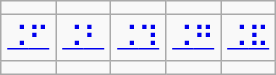<table class="wikitable noresize nowrap" style="text-align: center; font-size: larger;">
<tr>
<td></td>
<td></td>
<td></td>
<td></td>
<td></td>
</tr>
<tr>
<td><a href='#'>⠨</a><a href='#'>⠋</a></td>
<td><a href='#'>⠨</a><a href='#'>⠃</a></td>
<td><a href='#'>⠨</a><a href='#'>⠹</a></td>
<td><a href='#'>⠨</a><a href='#'>⠛</a></td>
<td><a href='#'>⠨</a><a href='#'>⠯</a></td>
</tr>
<tr>
<td></td>
<td></td>
<td></td>
<td></td>
<td></td>
</tr>
</table>
